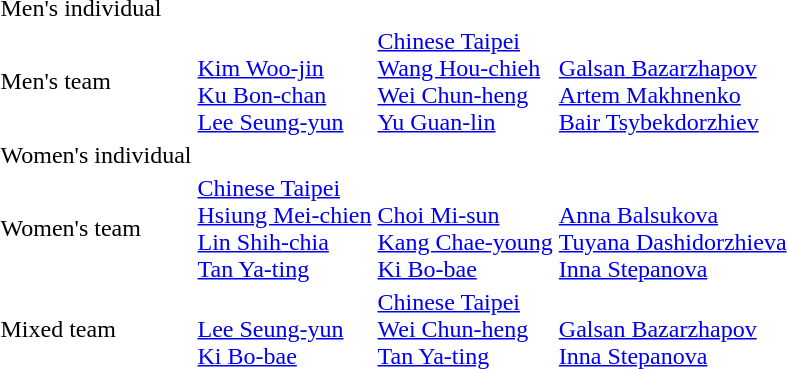<table>
<tr>
<td>Men's individual<br></td>
<td></td>
<td></td>
<td></td>
</tr>
<tr>
<td>Men's team<br></td>
<td><br><a href='#'>Kim Woo-jin</a><br><a href='#'>Ku Bon-chan</a><br><a href='#'>Lee Seung-yun</a></td>
<td> <a href='#'>Chinese Taipei</a><br><a href='#'>Wang Hou-chieh</a><br><a href='#'>Wei Chun-heng</a><br><a href='#'>Yu Guan-lin</a></td>
<td><br><a href='#'>Galsan Bazarzhapov</a><br><a href='#'>Artem Makhnenko</a><br><a href='#'>Bair Tsybekdorzhiev</a></td>
</tr>
<tr>
<td>Women's individual<br></td>
<td></td>
<td></td>
<td></td>
</tr>
<tr>
<td>Women's team<br></td>
<td> <a href='#'>Chinese Taipei</a><br><a href='#'>Hsiung Mei-chien</a><br><a href='#'>Lin Shih-chia</a><br><a href='#'>Tan Ya-ting</a></td>
<td><br><a href='#'>Choi Mi-sun</a><br><a href='#'>Kang Chae-young</a><br><a href='#'>Ki Bo-bae</a></td>
<td><br><a href='#'>Anna Balsukova</a><br><a href='#'>Tuyana Dashidorzhieva</a><br><a href='#'>Inna Stepanova</a></td>
</tr>
<tr>
<td>Mixed team <br></td>
<td><br><a href='#'>Lee Seung-yun</a><br><a href='#'>Ki Bo-bae</a></td>
<td> <a href='#'>Chinese Taipei</a><br><a href='#'>Wei Chun-heng</a><br><a href='#'>Tan Ya-ting</a></td>
<td><br><a href='#'>Galsan Bazarzhapov</a><br><a href='#'>Inna Stepanova</a></td>
</tr>
</table>
